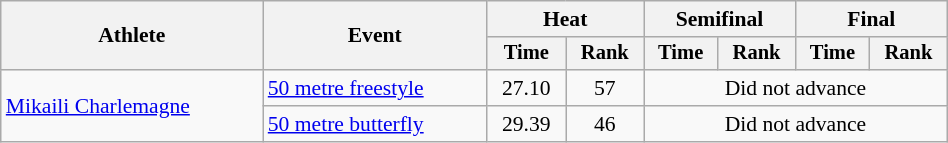<table class="wikitable" style="text-align:center; font-size:90%; width:50%;">
<tr>
<th rowspan="2">Athlete</th>
<th rowspan="2">Event</th>
<th colspan="2">Heat</th>
<th colspan="2">Semifinal</th>
<th colspan="2">Final</th>
</tr>
<tr style="font-size:95%">
<th>Time</th>
<th>Rank</th>
<th>Time</th>
<th>Rank</th>
<th>Time</th>
<th>Rank</th>
</tr>
<tr>
<td align=left rowspan=2><a href='#'>Mikaili Charlemagne</a></td>
<td align=left><a href='#'>50 metre freestyle</a></td>
<td>27.10</td>
<td>57</td>
<td colspan=4>Did not advance</td>
</tr>
<tr>
<td align=left><a href='#'>50 metre butterfly</a></td>
<td>29.39</td>
<td>46</td>
<td colspan=4>Did not advance</td>
</tr>
</table>
